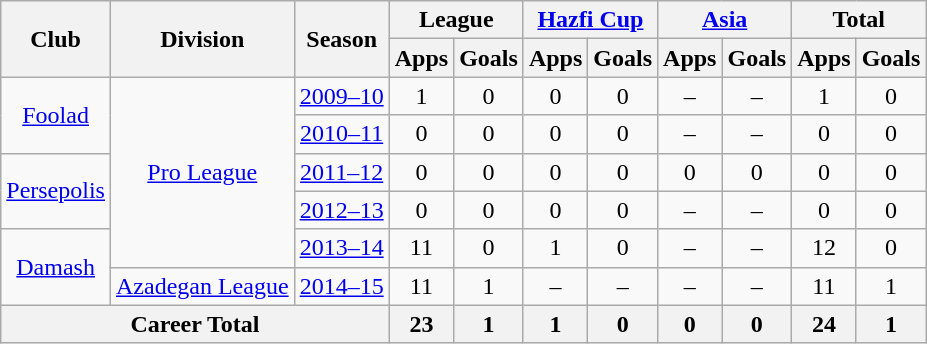<table class="wikitable" style="text-align: center;">
<tr>
<th rowspan="2">Club</th>
<th rowspan="2">Division</th>
<th rowspan="2">Season</th>
<th colspan="2">League</th>
<th colspan="2"><a href='#'>Hazfi Cup</a></th>
<th colspan="2"><a href='#'>Asia</a></th>
<th colspan="2">Total</th>
</tr>
<tr>
<th>Apps</th>
<th>Goals</th>
<th>Apps</th>
<th>Goals</th>
<th>Apps</th>
<th>Goals</th>
<th>Apps</th>
<th>Goals</th>
</tr>
<tr>
<td rowspan="2"><a href='#'>Foolad</a></td>
<td rowspan="5"><a href='#'>Pro League</a></td>
<td><a href='#'>2009–10</a></td>
<td>1</td>
<td>0</td>
<td>0</td>
<td>0</td>
<td>–</td>
<td>–</td>
<td>1</td>
<td>0</td>
</tr>
<tr>
<td><a href='#'>2010–11</a></td>
<td>0</td>
<td>0</td>
<td>0</td>
<td>0</td>
<td>–</td>
<td>–</td>
<td>0</td>
<td>0</td>
</tr>
<tr>
<td rowspan="2"><a href='#'>Persepolis</a></td>
<td><a href='#'>2011–12</a></td>
<td>0</td>
<td>0</td>
<td>0</td>
<td>0</td>
<td>0</td>
<td>0</td>
<td>0</td>
<td>0</td>
</tr>
<tr>
<td><a href='#'>2012–13</a></td>
<td>0</td>
<td>0</td>
<td>0</td>
<td>0</td>
<td>–</td>
<td>–</td>
<td>0</td>
<td>0</td>
</tr>
<tr>
<td rowspan="2"><a href='#'>Damash</a></td>
<td><a href='#'>2013–14</a></td>
<td>11</td>
<td>0</td>
<td>1</td>
<td>0</td>
<td>–</td>
<td>–</td>
<td>12</td>
<td>0</td>
</tr>
<tr>
<td rowspan="1"><a href='#'>Azadegan League</a></td>
<td><a href='#'>2014–15</a></td>
<td>11</td>
<td>1</td>
<td>–</td>
<td>–</td>
<td>–</td>
<td>–</td>
<td>11</td>
<td>1</td>
</tr>
<tr>
<th colspan=3>Career Total</th>
<th>23</th>
<th>1</th>
<th>1</th>
<th>0</th>
<th>0</th>
<th>0</th>
<th>24</th>
<th>1</th>
</tr>
</table>
